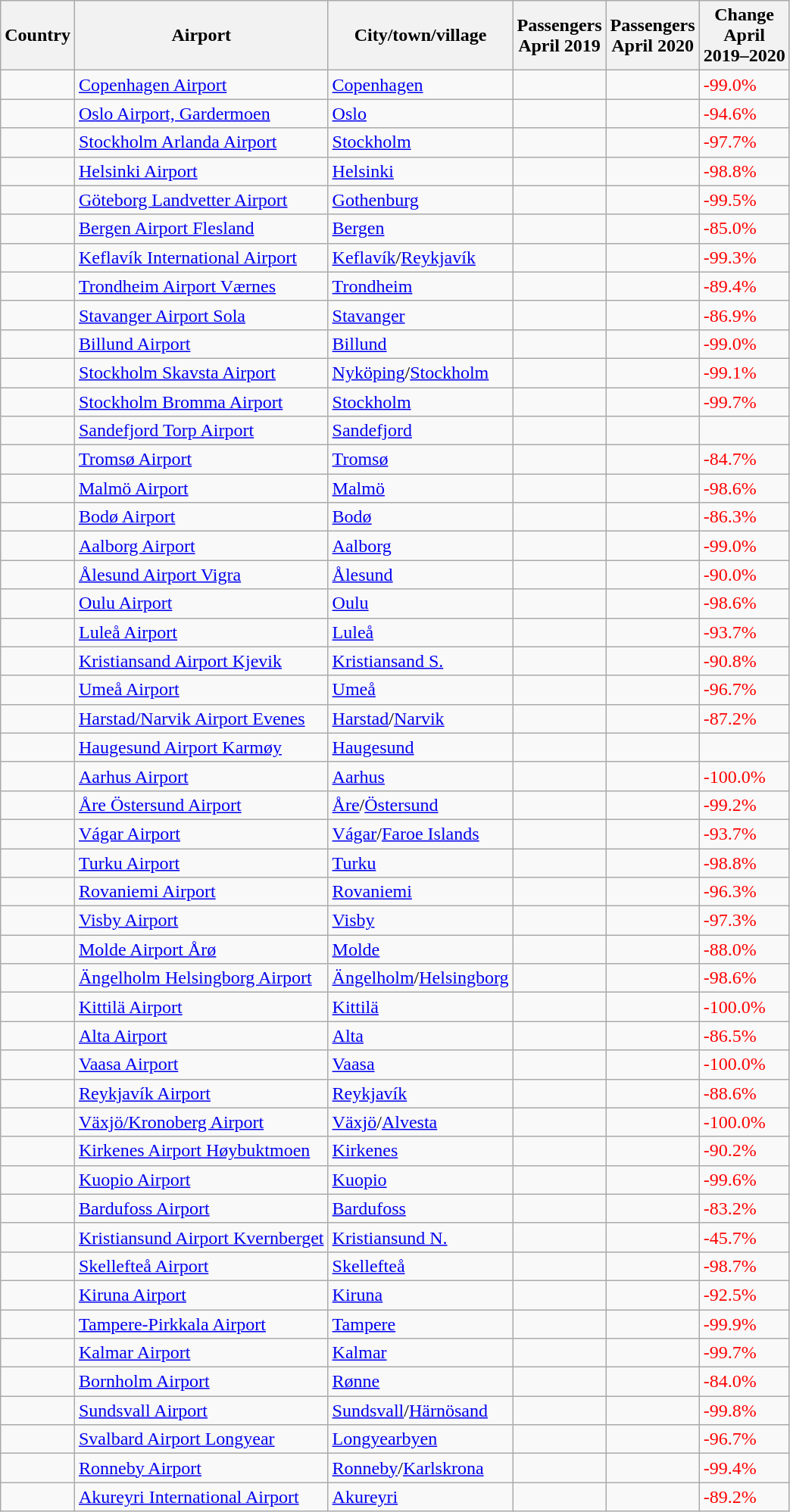<table class="wikitable sortable">
<tr>
<th>Country</th>
<th>Airport</th>
<th>City/town/village</th>
<th>Passengers<br>April 2019</th>
<th>Passengers<br>April 2020</th>
<th>Change<br>April<br>2019–2020</th>
</tr>
<tr>
<td></td>
<td><a href='#'>Copenhagen Airport</a></td>
<td><a href='#'>Copenhagen</a></td>
<td></td>
<td></td>
<td style="color:red">-99.0%</td>
</tr>
<tr>
<td></td>
<td><a href='#'>Oslo Airport, Gardermoen</a></td>
<td><a href='#'>Oslo</a></td>
<td></td>
<td></td>
<td style="color:red">-94.6%</td>
</tr>
<tr>
<td></td>
<td><a href='#'>Stockholm Arlanda Airport</a></td>
<td><a href='#'>Stockholm</a></td>
<td></td>
<td></td>
<td style="color:red">-97.7%</td>
</tr>
<tr>
<td></td>
<td><a href='#'>Helsinki Airport</a></td>
<td><a href='#'>Helsinki</a></td>
<td></td>
<td></td>
<td style="color:red">-98.8%</td>
</tr>
<tr>
<td></td>
<td><a href='#'>Göteborg Landvetter Airport</a></td>
<td><a href='#'>Gothenburg</a></td>
<td></td>
<td></td>
<td style="color:red">-99.5%</td>
</tr>
<tr>
<td></td>
<td><a href='#'>Bergen Airport Flesland</a></td>
<td><a href='#'>Bergen</a></td>
<td></td>
<td></td>
<td style="color:red">-85.0%</td>
</tr>
<tr>
<td></td>
<td><a href='#'>Keflavík International Airport</a></td>
<td><a href='#'>Keflavík</a>/<a href='#'>Reykjavík</a></td>
<td></td>
<td></td>
<td style="color:red">-99.3%</td>
</tr>
<tr>
<td></td>
<td><a href='#'>Trondheim Airport Værnes</a></td>
<td><a href='#'>Trondheim</a></td>
<td></td>
<td></td>
<td style="color:red">-89.4%</td>
</tr>
<tr>
<td></td>
<td><a href='#'>Stavanger Airport Sola</a></td>
<td><a href='#'>Stavanger</a></td>
<td></td>
<td></td>
<td style="color:red">-86.9%</td>
</tr>
<tr>
<td></td>
<td><a href='#'>Billund Airport</a></td>
<td><a href='#'>Billund</a></td>
<td></td>
<td></td>
<td style="color:red">-99.0%</td>
</tr>
<tr>
<td></td>
<td><a href='#'>Stockholm Skavsta Airport</a></td>
<td><a href='#'>Nyköping</a>/<a href='#'>Stockholm</a></td>
<td></td>
<td></td>
<td style="color:red">-99.1%</td>
</tr>
<tr>
<td></td>
<td><a href='#'>Stockholm Bromma Airport</a></td>
<td><a href='#'>Stockholm</a></td>
<td></td>
<td></td>
<td style="color:red">-99.7%</td>
</tr>
<tr>
<td></td>
<td><a href='#'>Sandefjord Torp Airport</a></td>
<td><a href='#'>Sandefjord</a></td>
<td></td>
<td></td>
<td></td>
</tr>
<tr>
<td></td>
<td><a href='#'>Tromsø Airport</a></td>
<td><a href='#'>Tromsø</a></td>
<td></td>
<td></td>
<td style="color:red">-84.7%</td>
</tr>
<tr>
<td></td>
<td><a href='#'>Malmö Airport</a></td>
<td><a href='#'>Malmö</a></td>
<td></td>
<td></td>
<td style="color:red">-98.6%</td>
</tr>
<tr>
<td></td>
<td><a href='#'>Bodø Airport</a></td>
<td><a href='#'>Bodø</a></td>
<td></td>
<td></td>
<td style="color:red">-86.3%</td>
</tr>
<tr>
<td></td>
<td><a href='#'>Aalborg Airport</a></td>
<td><a href='#'>Aalborg</a></td>
<td></td>
<td></td>
<td style="color:red">-99.0%</td>
</tr>
<tr>
<td></td>
<td><a href='#'>Ålesund Airport Vigra</a></td>
<td><a href='#'>Ålesund</a></td>
<td></td>
<td></td>
<td style="color:red">-90.0%</td>
</tr>
<tr>
<td></td>
<td><a href='#'>Oulu Airport</a></td>
<td><a href='#'>Oulu</a></td>
<td></td>
<td></td>
<td style="color:red">-98.6%</td>
</tr>
<tr>
<td></td>
<td><a href='#'>Luleå Airport</a></td>
<td><a href='#'>Luleå</a></td>
<td></td>
<td></td>
<td style="color:red">-93.7%</td>
</tr>
<tr>
<td></td>
<td><a href='#'>Kristiansand Airport Kjevik</a></td>
<td><a href='#'>Kristiansand S.</a></td>
<td></td>
<td></td>
<td style="color:red">-90.8%</td>
</tr>
<tr>
<td></td>
<td><a href='#'>Umeå Airport</a></td>
<td><a href='#'>Umeå</a></td>
<td></td>
<td></td>
<td style="color:red">-96.7%</td>
</tr>
<tr>
<td></td>
<td><a href='#'>Harstad/Narvik Airport Evenes</a></td>
<td><a href='#'>Harstad</a>/<a href='#'>Narvik</a></td>
<td></td>
<td></td>
<td style="color:red">-87.2%</td>
</tr>
<tr>
<td></td>
<td><a href='#'>Haugesund Airport Karmøy</a></td>
<td><a href='#'>Haugesund</a></td>
<td></td>
<td></td>
<td></td>
</tr>
<tr>
<td></td>
<td><a href='#'>Aarhus Airport</a></td>
<td><a href='#'>Aarhus</a></td>
<td></td>
<td></td>
<td style="color:red">-100.0%</td>
</tr>
<tr>
<td></td>
<td><a href='#'>Åre Östersund Airport</a></td>
<td><a href='#'>Åre</a>/<a href='#'>Östersund</a></td>
<td></td>
<td></td>
<td style="color:red">-99.2%</td>
</tr>
<tr>
<td></td>
<td><a href='#'>Vágar Airport</a></td>
<td><a href='#'>Vágar</a>/<a href='#'>Faroe Islands</a></td>
<td></td>
<td></td>
<td style="color:red">-93.7%</td>
</tr>
<tr>
<td></td>
<td><a href='#'>Turku Airport</a></td>
<td><a href='#'>Turku</a></td>
<td></td>
<td></td>
<td style="color:red">-98.8%</td>
</tr>
<tr>
<td></td>
<td><a href='#'>Rovaniemi Airport</a></td>
<td><a href='#'>Rovaniemi</a></td>
<td></td>
<td></td>
<td style="color:red">-96.3%</td>
</tr>
<tr>
<td></td>
<td><a href='#'>Visby Airport</a></td>
<td><a href='#'>Visby</a></td>
<td></td>
<td></td>
<td style="color:red">-97.3%</td>
</tr>
<tr>
<td></td>
<td><a href='#'>Molde Airport Årø</a></td>
<td><a href='#'>Molde</a></td>
<td></td>
<td></td>
<td style="color:red">-88.0%</td>
</tr>
<tr>
<td></td>
<td><a href='#'>Ängelholm Helsingborg Airport</a></td>
<td><a href='#'>Ängelholm</a>/<a href='#'>Helsingborg</a></td>
<td></td>
<td></td>
<td style="color:red">-98.6%</td>
</tr>
<tr>
<td></td>
<td><a href='#'>Kittilä Airport</a></td>
<td><a href='#'>Kittilä</a></td>
<td></td>
<td></td>
<td style="color:red">-100.0%</td>
</tr>
<tr>
<td></td>
<td><a href='#'>Alta Airport</a></td>
<td><a href='#'>Alta</a></td>
<td></td>
<td></td>
<td style="color:red">-86.5%</td>
</tr>
<tr>
<td></td>
<td><a href='#'>Vaasa Airport</a></td>
<td><a href='#'>Vaasa</a></td>
<td></td>
<td></td>
<td style="color:red">-100.0%</td>
</tr>
<tr>
<td></td>
<td><a href='#'>Reykjavík Airport</a></td>
<td><a href='#'>Reykjavík</a></td>
<td></td>
<td></td>
<td style="color:red">-88.6%</td>
</tr>
<tr>
<td></td>
<td><a href='#'>Växjö/Kronoberg Airport</a></td>
<td><a href='#'>Växjö</a>/<a href='#'>Alvesta</a></td>
<td></td>
<td></td>
<td style="color:red">-100.0%</td>
</tr>
<tr>
<td></td>
<td><a href='#'>Kirkenes Airport Høybuktmoen</a></td>
<td><a href='#'>Kirkenes</a></td>
<td></td>
<td></td>
<td style="color:red">-90.2%</td>
</tr>
<tr>
<td></td>
<td><a href='#'>Kuopio Airport</a></td>
<td><a href='#'>Kuopio</a></td>
<td></td>
<td></td>
<td style="color:red">-99.6%</td>
</tr>
<tr>
<td></td>
<td><a href='#'>Bardufoss Airport</a></td>
<td><a href='#'>Bardufoss</a></td>
<td></td>
<td></td>
<td style="color:red">-83.2%</td>
</tr>
<tr>
<td></td>
<td><a href='#'>Kristiansund Airport Kvernberget</a></td>
<td><a href='#'>Kristiansund N.</a></td>
<td></td>
<td></td>
<td style="color:red">-45.7%</td>
</tr>
<tr>
<td></td>
<td><a href='#'>Skellefteå Airport</a></td>
<td><a href='#'>Skellefteå</a></td>
<td></td>
<td></td>
<td style="color:red">-98.7%</td>
</tr>
<tr>
<td></td>
<td><a href='#'>Kiruna Airport</a></td>
<td><a href='#'>Kiruna</a></td>
<td></td>
<td></td>
<td style="color:red">-92.5%</td>
</tr>
<tr>
<td></td>
<td><a href='#'>Tampere-Pirkkala Airport</a></td>
<td><a href='#'>Tampere</a></td>
<td></td>
<td></td>
<td style="color:red">-99.9%</td>
</tr>
<tr>
<td></td>
<td><a href='#'>Kalmar Airport</a></td>
<td><a href='#'>Kalmar</a></td>
<td></td>
<td></td>
<td style="color:red">-99.7%</td>
</tr>
<tr>
<td></td>
<td><a href='#'>Bornholm Airport</a></td>
<td><a href='#'>Rønne</a></td>
<td></td>
<td></td>
<td style="color:red">-84.0%</td>
</tr>
<tr>
<td></td>
<td><a href='#'>Sundsvall Airport</a></td>
<td><a href='#'>Sundsvall</a>/<a href='#'>Härnösand</a></td>
<td></td>
<td></td>
<td style="color:red">-99.8%</td>
</tr>
<tr>
<td></td>
<td><a href='#'>Svalbard Airport Longyear</a></td>
<td><a href='#'>Longyearbyen</a></td>
<td></td>
<td></td>
<td style="color:red">-96.7%</td>
</tr>
<tr>
<td></td>
<td><a href='#'>Ronneby Airport</a></td>
<td><a href='#'>Ronneby</a>/<a href='#'>Karlskrona</a></td>
<td></td>
<td></td>
<td style="color:red">-99.4%</td>
</tr>
<tr>
<td></td>
<td><a href='#'>Akureyri International Airport</a></td>
<td><a href='#'>Akureyri</a></td>
<td></td>
<td></td>
<td style="color:red">-89.2%</td>
</tr>
</table>
